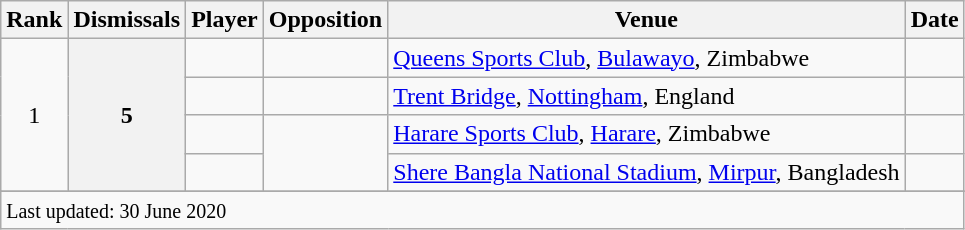<table class="wikitable plainrowheaders sortable">
<tr>
<th scope=col>Rank</th>
<th scope=col>Dismissals</th>
<th scope=col>Player</th>
<th scope=col>Opposition</th>
<th scope=col>Venue</th>
<th scope=col>Date</th>
</tr>
<tr>
<td align=center rowspan=4>1</td>
<th scope=row style=text-align:center; rowspan=4>5</th>
<td></td>
<td></td>
<td><a href='#'>Queens Sports Club</a>, <a href='#'>Bulawayo</a>, Zimbabwe</td>
<td></td>
</tr>
<tr>
<td></td>
<td></td>
<td><a href='#'>Trent Bridge</a>, <a href='#'>Nottingham</a>, England</td>
<td></td>
</tr>
<tr>
<td></td>
<td rowspan=2></td>
<td><a href='#'>Harare Sports Club</a>, <a href='#'>Harare</a>, Zimbabwe</td>
<td></td>
</tr>
<tr>
<td></td>
<td><a href='#'>Shere Bangla National Stadium</a>, <a href='#'>Mirpur</a>, Bangladesh</td>
<td></td>
</tr>
<tr>
</tr>
<tr class=sortbottom>
<td colspan=6><small>Last updated: 30 June 2020</small></td>
</tr>
</table>
